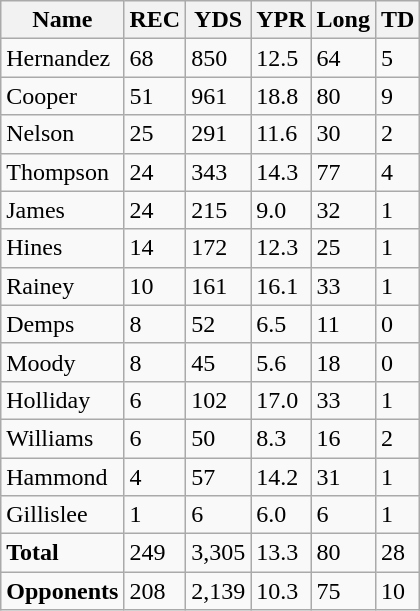<table class="wikitable" style="white-space:nowrap">
<tr>
<th>Name</th>
<th>REC</th>
<th>YDS</th>
<th>YPR</th>
<th>Long</th>
<th>TD</th>
</tr>
<tr>
<td>Hernandez</td>
<td>68</td>
<td>850</td>
<td>12.5</td>
<td>64</td>
<td>5</td>
</tr>
<tr>
<td>Cooper</td>
<td>51</td>
<td>961</td>
<td>18.8</td>
<td>80</td>
<td>9</td>
</tr>
<tr>
<td>Nelson</td>
<td>25</td>
<td>291</td>
<td>11.6</td>
<td>30</td>
<td>2</td>
</tr>
<tr>
<td>Thompson</td>
<td>24</td>
<td>343</td>
<td>14.3</td>
<td>77</td>
<td>4</td>
</tr>
<tr>
<td>James</td>
<td>24</td>
<td>215</td>
<td>9.0</td>
<td>32</td>
<td>1</td>
</tr>
<tr>
<td>Hines</td>
<td>14</td>
<td>172</td>
<td>12.3</td>
<td>25</td>
<td>1</td>
</tr>
<tr>
<td>Rainey</td>
<td>10</td>
<td>161</td>
<td>16.1</td>
<td>33</td>
<td>1</td>
</tr>
<tr>
<td>Demps</td>
<td>8</td>
<td>52</td>
<td>6.5</td>
<td>11</td>
<td>0</td>
</tr>
<tr>
<td>Moody</td>
<td>8</td>
<td>45</td>
<td>5.6</td>
<td>18</td>
<td>0</td>
</tr>
<tr>
<td>Holliday</td>
<td>6</td>
<td>102</td>
<td>17.0</td>
<td>33</td>
<td>1</td>
</tr>
<tr>
<td>Williams</td>
<td>6</td>
<td>50</td>
<td>8.3</td>
<td>16</td>
<td>2</td>
</tr>
<tr>
<td>Hammond</td>
<td>4</td>
<td>57</td>
<td>14.2</td>
<td>31</td>
<td>1</td>
</tr>
<tr>
<td>Gillislee</td>
<td>1</td>
<td>6</td>
<td>6.0</td>
<td>6</td>
<td>1</td>
</tr>
<tr>
<td><strong>Total</strong></td>
<td>249</td>
<td>3,305</td>
<td>13.3</td>
<td>80</td>
<td>28</td>
</tr>
<tr>
<td><strong>Opponents</strong></td>
<td>208</td>
<td>2,139</td>
<td>10.3</td>
<td>75</td>
<td>10</td>
</tr>
</table>
